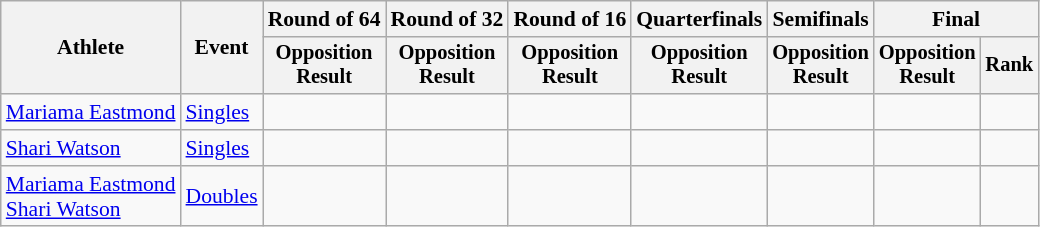<table class="wikitable" style="font-size:90%">
<tr>
<th rowspan=2>Athlete</th>
<th rowspan=2>Event</th>
<th>Round of 64</th>
<th>Round of 32</th>
<th>Round of 16</th>
<th>Quarterfinals</th>
<th>Semifinals</th>
<th colspan=2>Final</th>
</tr>
<tr style="font-size:95%">
<th>Opposition<br>Result</th>
<th>Opposition<br>Result</th>
<th>Opposition<br>Result</th>
<th>Opposition<br>Result</th>
<th>Opposition<br>Result</th>
<th>Opposition<br>Result</th>
<th>Rank</th>
</tr>
<tr align=center>
<td align=left><a href='#'>Mariama Eastmond</a></td>
<td align=left><a href='#'>Singles</a></td>
<td></td>
<td></td>
<td></td>
<td></td>
<td></td>
<td></td>
<td></td>
</tr>
<tr align=center>
<td align=left><a href='#'>Shari Watson</a></td>
<td align=left><a href='#'>Singles</a></td>
<td></td>
<td></td>
<td></td>
<td></td>
<td></td>
<td></td>
<td></td>
</tr>
<tr align=center>
<td align=left><a href='#'>Mariama Eastmond</a><br><a href='#'>Shari Watson</a></td>
<td align=left><a href='#'>Doubles</a></td>
<td></td>
<td></td>
<td></td>
<td></td>
<td></td>
<td></td>
<td></td>
</tr>
</table>
